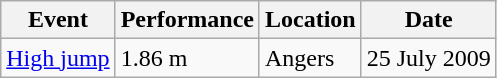<table class="wikitable">
<tr>
<th scope="col">Event</th>
<th scope="col">Performance</th>
<th scope="col">Location</th>
<th scope="col">Date</th>
</tr>
<tr>
<td><a href='#'>High jump</a></td>
<td>1.86 m</td>
<td>Angers</td>
<td>25 July 2009</td>
</tr>
</table>
